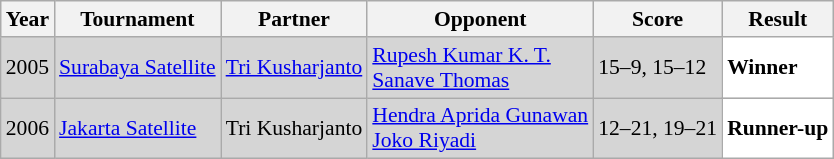<table class="sortable wikitable" style="font-size: 90%;">
<tr>
<th>Year</th>
<th>Tournament</th>
<th>Partner</th>
<th>Opponent</th>
<th>Score</th>
<th>Result</th>
</tr>
<tr style="background:#D5D5D5">
<td align="center">2005</td>
<td align="left"><a href='#'>Surabaya Satellite</a></td>
<td align="left"> <a href='#'>Tri Kusharjanto</a></td>
<td align="left"> <a href='#'>Rupesh Kumar K. T.</a> <br>  <a href='#'>Sanave Thomas</a></td>
<td align="left">15–9, 15–12</td>
<td style="text-align:left; background:white"> <strong>Winner</strong></td>
</tr>
<tr style="background:#D5D5D5">
<td align="center">2006</td>
<td align="left"><a href='#'>Jakarta Satellite</a></td>
<td align="left"> Tri Kusharjanto</td>
<td align="left"> <a href='#'>Hendra Aprida Gunawan</a> <br>  <a href='#'>Joko Riyadi</a></td>
<td align="left">12–21, 19–21</td>
<td style="text-align:left; background:white"> <strong>Runner-up</strong></td>
</tr>
</table>
